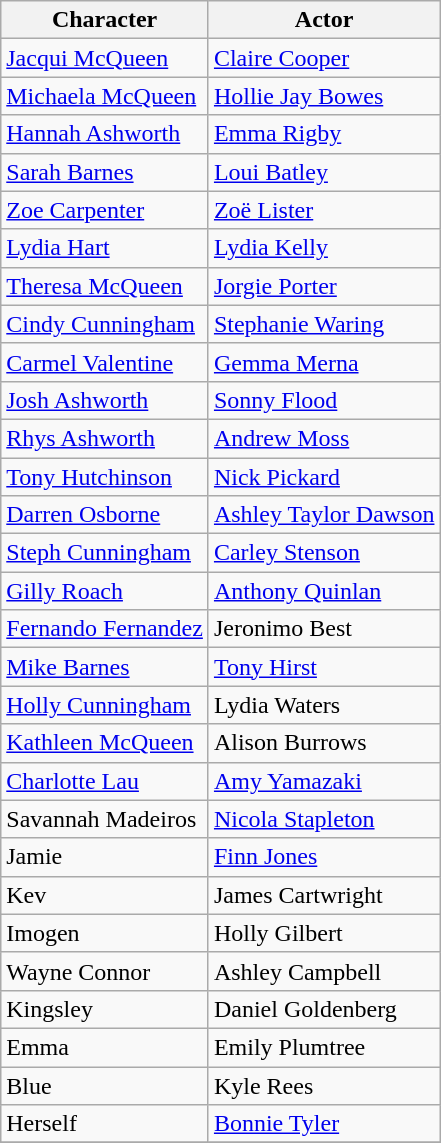<table class="wikitable" border="1">
<tr>
<th>Character</th>
<th>Actor</th>
</tr>
<tr>
<td><a href='#'>Jacqui McQueen</a></td>
<td><a href='#'>Claire Cooper</a></td>
</tr>
<tr>
<td><a href='#'>Michaela McQueen</a></td>
<td><a href='#'>Hollie Jay Bowes</a></td>
</tr>
<tr>
<td><a href='#'>Hannah Ashworth</a></td>
<td><a href='#'>Emma Rigby</a></td>
</tr>
<tr>
<td><a href='#'>Sarah Barnes</a></td>
<td><a href='#'>Loui Batley</a></td>
</tr>
<tr>
<td><a href='#'>Zoe Carpenter</a></td>
<td><a href='#'>Zoë Lister</a></td>
</tr>
<tr>
<td><a href='#'>Lydia Hart</a></td>
<td><a href='#'>Lydia Kelly</a></td>
</tr>
<tr>
<td><a href='#'>Theresa McQueen</a></td>
<td><a href='#'>Jorgie Porter</a></td>
</tr>
<tr>
<td><a href='#'>Cindy Cunningham</a></td>
<td><a href='#'>Stephanie Waring</a></td>
</tr>
<tr>
<td><a href='#'>Carmel Valentine</a></td>
<td><a href='#'>Gemma Merna</a></td>
</tr>
<tr>
<td><a href='#'>Josh Ashworth</a></td>
<td><a href='#'>Sonny Flood</a></td>
</tr>
<tr>
<td><a href='#'>Rhys Ashworth</a></td>
<td><a href='#'>Andrew Moss</a></td>
</tr>
<tr>
<td><a href='#'>Tony Hutchinson</a></td>
<td><a href='#'>Nick Pickard</a></td>
</tr>
<tr>
<td><a href='#'>Darren Osborne</a></td>
<td><a href='#'>Ashley Taylor Dawson</a></td>
</tr>
<tr>
<td><a href='#'>Steph Cunningham</a></td>
<td><a href='#'>Carley Stenson</a></td>
</tr>
<tr>
<td><a href='#'>Gilly Roach</a></td>
<td><a href='#'>Anthony Quinlan</a></td>
</tr>
<tr>
<td><a href='#'>Fernando Fernandez</a></td>
<td>Jeronimo Best</td>
</tr>
<tr>
<td><a href='#'>Mike Barnes</a></td>
<td><a href='#'>Tony Hirst</a></td>
</tr>
<tr>
<td><a href='#'>Holly Cunningham</a></td>
<td>Lydia Waters</td>
</tr>
<tr>
<td><a href='#'>Kathleen McQueen</a></td>
<td>Alison Burrows</td>
</tr>
<tr>
<td><a href='#'>Charlotte Lau</a></td>
<td><a href='#'>Amy Yamazaki</a></td>
</tr>
<tr>
<td>Savannah Madeiros</td>
<td><a href='#'>Nicola Stapleton</a></td>
</tr>
<tr>
<td>Jamie</td>
<td><a href='#'>Finn Jones</a></td>
</tr>
<tr>
<td>Kev</td>
<td>James Cartwright</td>
</tr>
<tr>
<td>Imogen</td>
<td>Holly Gilbert</td>
</tr>
<tr>
<td>Wayne Connor</td>
<td>Ashley Campbell</td>
</tr>
<tr>
<td>Kingsley</td>
<td>Daniel Goldenberg</td>
</tr>
<tr>
<td>Emma</td>
<td>Emily Plumtree</td>
</tr>
<tr>
<td>Blue</td>
<td>Kyle Rees</td>
</tr>
<tr>
<td>Herself</td>
<td><a href='#'>Bonnie Tyler</a></td>
</tr>
<tr>
</tr>
</table>
